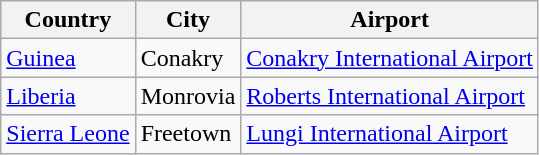<table class="wikitable sortable">
<tr>
<th>Country</th>
<th>City</th>
<th>Airport</th>
</tr>
<tr>
<td><a href='#'>Guinea</a></td>
<td>Conakry</td>
<td><a href='#'>Conakry International Airport</a></td>
</tr>
<tr>
<td><a href='#'>Liberia</a></td>
<td>Monrovia</td>
<td><a href='#'>Roberts International Airport</a></td>
</tr>
<tr>
<td><a href='#'>Sierra Leone</a></td>
<td>Freetown</td>
<td><a href='#'>Lungi International Airport</a></td>
</tr>
</table>
